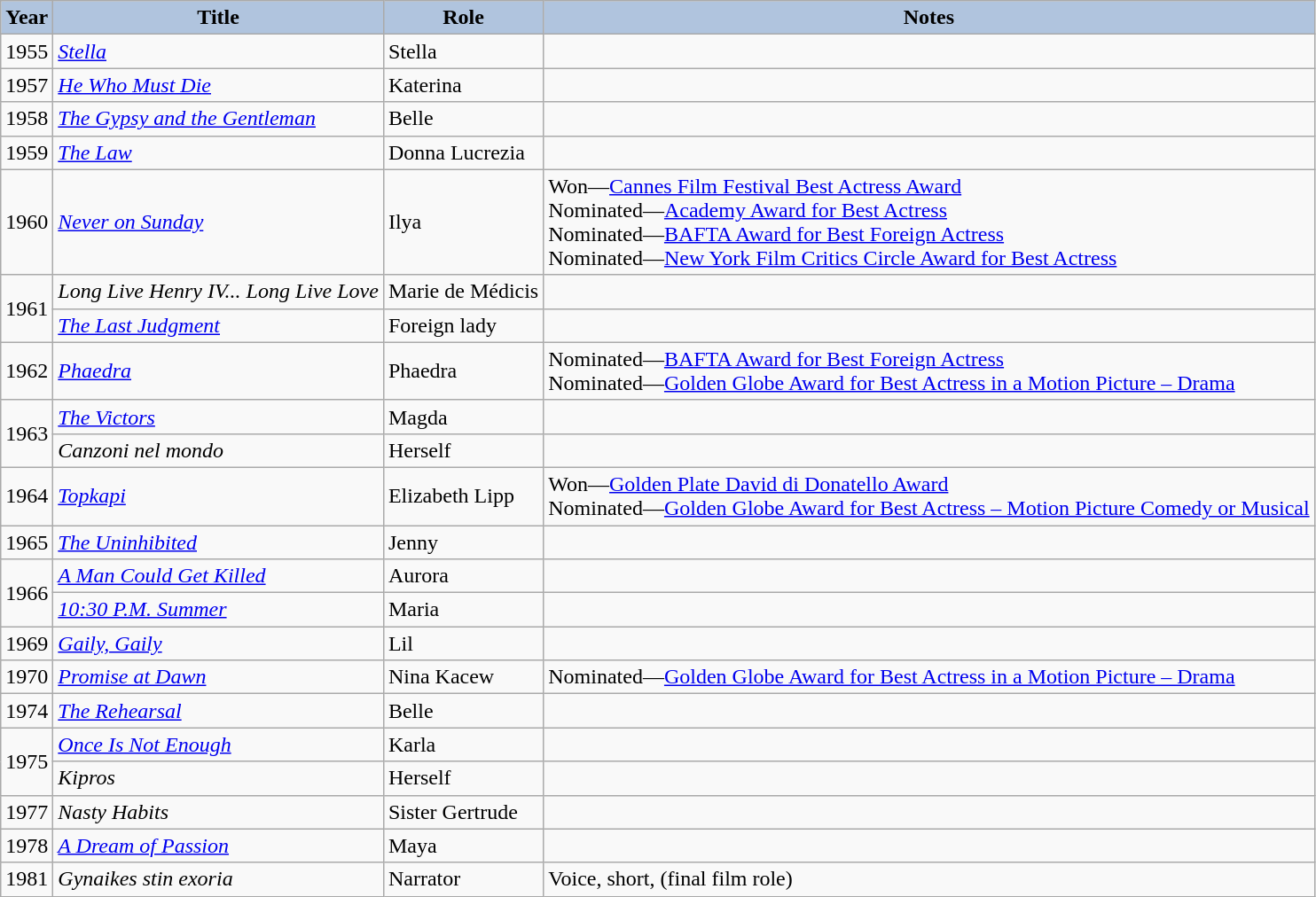<table class="wikitable">
<tr>
<th style="background:#B0C4DE;">Year</th>
<th style="background:#B0C4DE;">Title</th>
<th style="background:#B0C4DE;">Role</th>
<th style="background:#B0C4DE;">Notes</th>
</tr>
<tr>
<td>1955</td>
<td><em><a href='#'>Stella</a></em></td>
<td>Stella</td>
<td></td>
</tr>
<tr>
<td>1957</td>
<td><em><a href='#'>He Who Must Die</a></em></td>
<td>Katerina</td>
<td></td>
</tr>
<tr>
<td>1958</td>
<td><em><a href='#'>The Gypsy and the Gentleman</a></em></td>
<td>Belle</td>
<td></td>
</tr>
<tr>
<td>1959</td>
<td><em><a href='#'>The Law</a></em></td>
<td>Donna Lucrezia</td>
<td></td>
</tr>
<tr>
<td>1960</td>
<td><em><a href='#'>Never on Sunday</a></em></td>
<td>Ilya</td>
<td>Won—<a href='#'>Cannes Film Festival Best Actress Award</a> <br>Nominated—<a href='#'>Academy Award for Best Actress</a><br>Nominated—<a href='#'>BAFTA Award for Best Foreign Actress</a><br>Nominated—<a href='#'>New York Film Critics Circle Award for Best Actress</a></td>
</tr>
<tr>
<td rowspan=2>1961</td>
<td><em>Long Live Henry IV... Long Live Love</em></td>
<td>Marie de Médicis</td>
<td></td>
</tr>
<tr>
<td><em><a href='#'>The Last Judgment</a></em></td>
<td>Foreign lady</td>
<td></td>
</tr>
<tr>
<td>1962</td>
<td><em><a href='#'>Phaedra</a></em></td>
<td>Phaedra</td>
<td>Nominated—<a href='#'>BAFTA Award for Best Foreign Actress</a><br>Nominated—<a href='#'>Golden Globe Award for Best Actress in a Motion Picture – Drama</a></td>
</tr>
<tr>
<td rowspan=2>1963</td>
<td><em><a href='#'>The Victors</a></em></td>
<td>Magda</td>
<td></td>
</tr>
<tr>
<td><em>Canzoni nel mondo</em></td>
<td>Herself</td>
<td></td>
</tr>
<tr>
<td>1964</td>
<td><em><a href='#'>Topkapi</a></em></td>
<td>Elizabeth Lipp</td>
<td>Won—<a href='#'>Golden Plate David di Donatello Award</a><br>Nominated—<a href='#'>Golden Globe Award for Best Actress – Motion Picture Comedy or Musical</a></td>
</tr>
<tr>
<td>1965</td>
<td><em><a href='#'>The Uninhibited</a></em></td>
<td>Jenny</td>
<td></td>
</tr>
<tr>
<td rowspan=2>1966</td>
<td><em><a href='#'>A Man Could Get Killed</a></em></td>
<td>Aurora</td>
<td></td>
</tr>
<tr>
<td><em><a href='#'>10:30 P.M. Summer</a></em></td>
<td>Maria</td>
<td></td>
</tr>
<tr>
<td>1969</td>
<td><em><a href='#'>Gaily, Gaily</a></em></td>
<td>Lil</td>
<td></td>
</tr>
<tr>
<td>1970</td>
<td><em><a href='#'>Promise at Dawn</a></em></td>
<td>Nina Kacew</td>
<td>Nominated—<a href='#'>Golden Globe Award for Best Actress in a Motion Picture – Drama</a></td>
</tr>
<tr>
<td>1974</td>
<td><em><a href='#'>The Rehearsal</a></em></td>
<td>Belle</td>
<td></td>
</tr>
<tr>
<td rowspan=2>1975</td>
<td><em><a href='#'>Once Is Not Enough</a></em></td>
<td>Karla</td>
<td></td>
</tr>
<tr>
<td><em>Kipros</em></td>
<td>Herself</td>
<td></td>
</tr>
<tr>
<td>1977</td>
<td><em>Nasty Habits</em></td>
<td>Sister Gertrude</td>
<td></td>
</tr>
<tr>
<td>1978</td>
<td><em><a href='#'>A Dream of Passion</a></em></td>
<td>Maya</td>
<td></td>
</tr>
<tr>
<td>1981</td>
<td><em>Gynaikes stin exoria</em></td>
<td>Narrator</td>
<td>Voice, short, (final film role)</td>
</tr>
</table>
